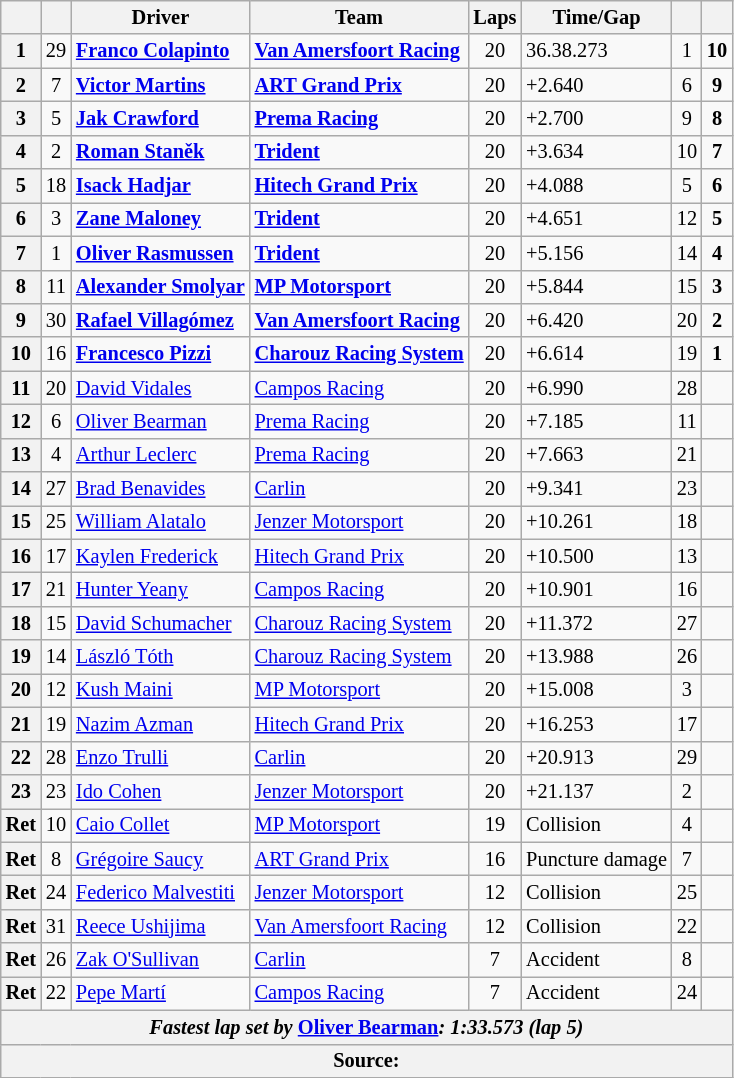<table class="wikitable" style="font-size:85%">
<tr>
<th></th>
<th></th>
<th>Driver</th>
<th>Team</th>
<th>Laps</th>
<th>Time/Gap</th>
<th></th>
<th></th>
</tr>
<tr>
<th>1</th>
<td align="center">29</td>
<td> <strong><a href='#'>Franco Colapinto</a></strong></td>
<td><strong><a href='#'>Van Amersfoort Racing</a></strong></td>
<td align="center">20</td>
<td>36.38.273</td>
<td align="center">1</td>
<td align="center"><strong>10</strong></td>
</tr>
<tr>
<th>2</th>
<td align="center">7</td>
<td> <strong><a href='#'>Victor Martins</a></strong></td>
<td><strong><a href='#'>ART Grand Prix</a></strong></td>
<td align="center">20</td>
<td>+2.640</td>
<td align="center">6</td>
<td align="center"><strong>9</strong></td>
</tr>
<tr>
<th>3</th>
<td align="center">5</td>
<td> <strong><a href='#'>Jak Crawford</a></strong></td>
<td><strong><a href='#'>Prema Racing</a></strong></td>
<td align="center">20</td>
<td>+2.700</td>
<td align="center">9</td>
<td align="center"><strong>8</strong></td>
</tr>
<tr>
<th>4</th>
<td align="center">2</td>
<td> <strong><a href='#'>Roman Staněk</a></strong></td>
<td><strong><a href='#'>Trident</a></strong></td>
<td align="center">20</td>
<td>+3.634</td>
<td align="center">10</td>
<td align="center"><strong>7</strong></td>
</tr>
<tr>
<th>5</th>
<td align="center">18</td>
<td> <strong><a href='#'>Isack Hadjar</a></strong></td>
<td><strong><a href='#'>Hitech Grand Prix</a></strong></td>
<td align="center">20</td>
<td>+4.088</td>
<td align="center">5</td>
<td align="center"><strong>6</strong></td>
</tr>
<tr>
<th>6</th>
<td align="center">3</td>
<td> <strong><a href='#'>Zane Maloney</a></strong></td>
<td><strong><a href='#'>Trident</a></strong></td>
<td align="center">20</td>
<td>+4.651</td>
<td align="center">12</td>
<td align="center"><strong>5</strong></td>
</tr>
<tr>
<th>7</th>
<td align="center">1</td>
<td> <strong><a href='#'>Oliver Rasmussen</a></strong></td>
<td><strong><a href='#'>Trident</a></strong></td>
<td align="center">20</td>
<td>+5.156</td>
<td align="center">14</td>
<td align="center"><strong>4</strong></td>
</tr>
<tr>
<th>8</th>
<td align="center">11</td>
<td><strong> <a href='#'>Alexander Smolyar</a></strong></td>
<td><strong><a href='#'>MP Motorsport</a></strong></td>
<td align="center">20</td>
<td>+5.844</td>
<td align="center">15</td>
<td align="center"><strong>3</strong></td>
</tr>
<tr>
<th>9</th>
<td align="center">30</td>
<td> <strong><a href='#'>Rafael Villagómez</a></strong></td>
<td><strong><a href='#'>Van Amersfoort Racing</a></strong></td>
<td align="center">20</td>
<td>+6.420</td>
<td align="center">20</td>
<td align="center"><strong>2</strong></td>
</tr>
<tr>
<th>10</th>
<td align="center">16</td>
<td> <strong><a href='#'>Francesco Pizzi</a></strong></td>
<td><strong><a href='#'>Charouz Racing System</a></strong></td>
<td align="center">20</td>
<td>+6.614</td>
<td align="center">19</td>
<td align="center"><strong>1</strong></td>
</tr>
<tr>
<th>11</th>
<td align="center">20</td>
<td> <a href='#'>David Vidales</a></td>
<td><a href='#'>Campos Racing</a></td>
<td align="center">20</td>
<td>+6.990</td>
<td align="center">28</td>
<td align="center"></td>
</tr>
<tr>
<th>12</th>
<td align="center">6</td>
<td> <a href='#'>Oliver Bearman</a></td>
<td><a href='#'>Prema Racing</a></td>
<td align="center">20</td>
<td>+7.185</td>
<td align="center">11</td>
<td align="center"></td>
</tr>
<tr>
<th>13</th>
<td align="center">4</td>
<td> <a href='#'>Arthur Leclerc</a></td>
<td><a href='#'>Prema Racing</a></td>
<td align="center">20</td>
<td>+7.663</td>
<td align="center">21</td>
<td align="center"></td>
</tr>
<tr>
<th>14</th>
<td align="center">27</td>
<td> <a href='#'>Brad Benavides</a></td>
<td><a href='#'>Carlin</a></td>
<td align="center">20</td>
<td>+9.341</td>
<td align="center">23</td>
<td align="center"></td>
</tr>
<tr>
<th>15</th>
<td align="center">25</td>
<td> <a href='#'>William Alatalo</a></td>
<td><a href='#'>Jenzer Motorsport</a></td>
<td align="center">20</td>
<td>+10.261</td>
<td align="center">18</td>
<td align="center"></td>
</tr>
<tr>
<th>16</th>
<td align="center">17</td>
<td> <a href='#'>Kaylen Frederick</a></td>
<td><a href='#'>Hitech Grand Prix</a></td>
<td align="center">20</td>
<td>+10.500</td>
<td align="center">13</td>
<td align="center"></td>
</tr>
<tr>
<th>17</th>
<td align="center">21</td>
<td> <a href='#'>Hunter Yeany</a></td>
<td><a href='#'>Campos Racing</a></td>
<td align="center">20</td>
<td>+10.901</td>
<td align="center">16</td>
<td align="center"></td>
</tr>
<tr>
<th>18</th>
<td align="center">15</td>
<td> <a href='#'> David Schumacher</a></td>
<td><a href='#'>Charouz Racing System</a></td>
<td align="center">20</td>
<td>+11.372</td>
<td align="center">27</td>
<td align="center"></td>
</tr>
<tr>
<th>19</th>
<td align="center">14</td>
<td> <a href='#'>László Tóth</a></td>
<td><a href='#'>Charouz Racing System</a></td>
<td align="center">20</td>
<td>+13.988</td>
<td align="center">26</td>
<td align="center"></td>
</tr>
<tr>
<th>20</th>
<td align="center">12</td>
<td> <a href='#'>Kush Maini</a></td>
<td><a href='#'>MP Motorsport</a></td>
<td align="center">20</td>
<td>+15.008</td>
<td align="center">3</td>
<td align="center"></td>
</tr>
<tr>
<th>21</th>
<td align="center">19</td>
<td> <a href='#'>Nazim Azman</a></td>
<td><a href='#'>Hitech Grand Prix</a></td>
<td align="center">20</td>
<td>+16.253</td>
<td align="center">17</td>
<td align="center"></td>
</tr>
<tr>
<th>22</th>
<td align="center">28</td>
<td> <a href='#'>Enzo Trulli</a></td>
<td><a href='#'>Carlin</a></td>
<td align="center">20</td>
<td>+20.913</td>
<td align="center">29</td>
<td align="center"></td>
</tr>
<tr>
<th>23</th>
<td align="center">23</td>
<td> <a href='#'>Ido Cohen</a></td>
<td><a href='#'>Jenzer Motorsport</a></td>
<td align="center">20</td>
<td>+21.137</td>
<td align="center">2</td>
<td align="center"></td>
</tr>
<tr>
<th>Ret</th>
<td align="center">10</td>
<td> <a href='#'>Caio Collet</a></td>
<td><a href='#'>MP Motorsport</a></td>
<td align="center">19</td>
<td>Collision</td>
<td align="center">4</td>
<td align="center"></td>
</tr>
<tr>
<th>Ret</th>
<td align="center">8</td>
<td> <a href='#'>Grégoire Saucy</a></td>
<td><a href='#'>ART Grand Prix</a></td>
<td align="center">16</td>
<td>Puncture damage</td>
<td align="center">7</td>
<td align="center"></td>
</tr>
<tr>
<th>Ret</th>
<td align="center">24</td>
<td> <a href='#'>Federico Malvestiti</a></td>
<td><a href='#'>Jenzer Motorsport</a></td>
<td align="center">12</td>
<td>Collision</td>
<td align="center">25</td>
<td align="center"></td>
</tr>
<tr>
<th>Ret</th>
<td align="center">31</td>
<td> <a href='#'>Reece Ushijima</a></td>
<td><a href='#'>Van Amersfoort Racing</a></td>
<td align="center">12</td>
<td>Collision</td>
<td align="center">22</td>
<td align="center"></td>
</tr>
<tr>
<th>Ret</th>
<td align="center">26</td>
<td> <a href='#'>Zak O'Sullivan</a></td>
<td><a href='#'>Carlin</a></td>
<td align="center">7</td>
<td>Accident</td>
<td align="center">8</td>
<td align="center"></td>
</tr>
<tr>
<th>Ret</th>
<td align="center">22</td>
<td> <a href='#'>Pepe Martí</a></td>
<td><a href='#'>Campos Racing</a></td>
<td align="center">7</td>
<td>Accident</td>
<td align="center">24</td>
<td align="center"></td>
</tr>
<tr>
<th colspan="8"><em>Fastest lap set by</em> <strong> <a href='#'>Oliver Bearman</a><strong><em>: 1:33.573 (lap 5)<em></th>
</tr>
<tr>
<th colspan="8">Source:</th>
</tr>
</table>
